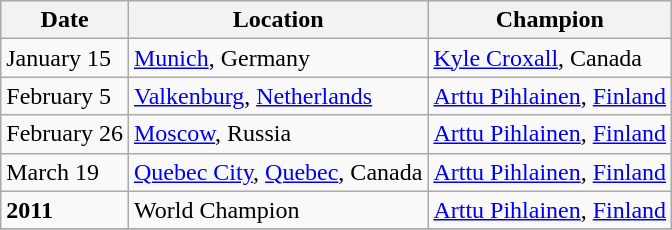<table class="wikitable">
<tr>
<th>Date</th>
<th>Location</th>
<th>Champion</th>
</tr>
<tr>
<td>January 15</td>
<td><a href='#'>Munich</a>, Germany</td>
<td><a href='#'>Kyle Croxall</a>, Canada</td>
</tr>
<tr>
<td>February 5</td>
<td><a href='#'>Valkenburg</a>, <a href='#'>Netherlands</a></td>
<td><a href='#'>Arttu Pihlainen</a>, <a href='#'>Finland</a></td>
</tr>
<tr>
<td>February 26</td>
<td><a href='#'>Moscow</a>, Russia</td>
<td><a href='#'>Arttu Pihlainen</a>, <a href='#'>Finland</a></td>
</tr>
<tr>
<td>March 19</td>
<td><a href='#'>Quebec City</a>, <a href='#'>Quebec</a>, Canada</td>
<td><a href='#'>Arttu Pihlainen</a>, <a href='#'>Finland</a></td>
</tr>
<tr>
<td><strong>2011</strong></td>
<td>World Champion</td>
<td><a href='#'>Arttu Pihlainen</a>, <a href='#'>Finland</a></td>
</tr>
<tr>
</tr>
</table>
